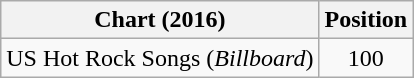<table class="wikitable">
<tr>
<th>Chart (2016)</th>
<th>Position</th>
</tr>
<tr>
<td>US Hot Rock Songs (<em>Billboard</em>)</td>
<td style="text-align:center;">100</td>
</tr>
</table>
